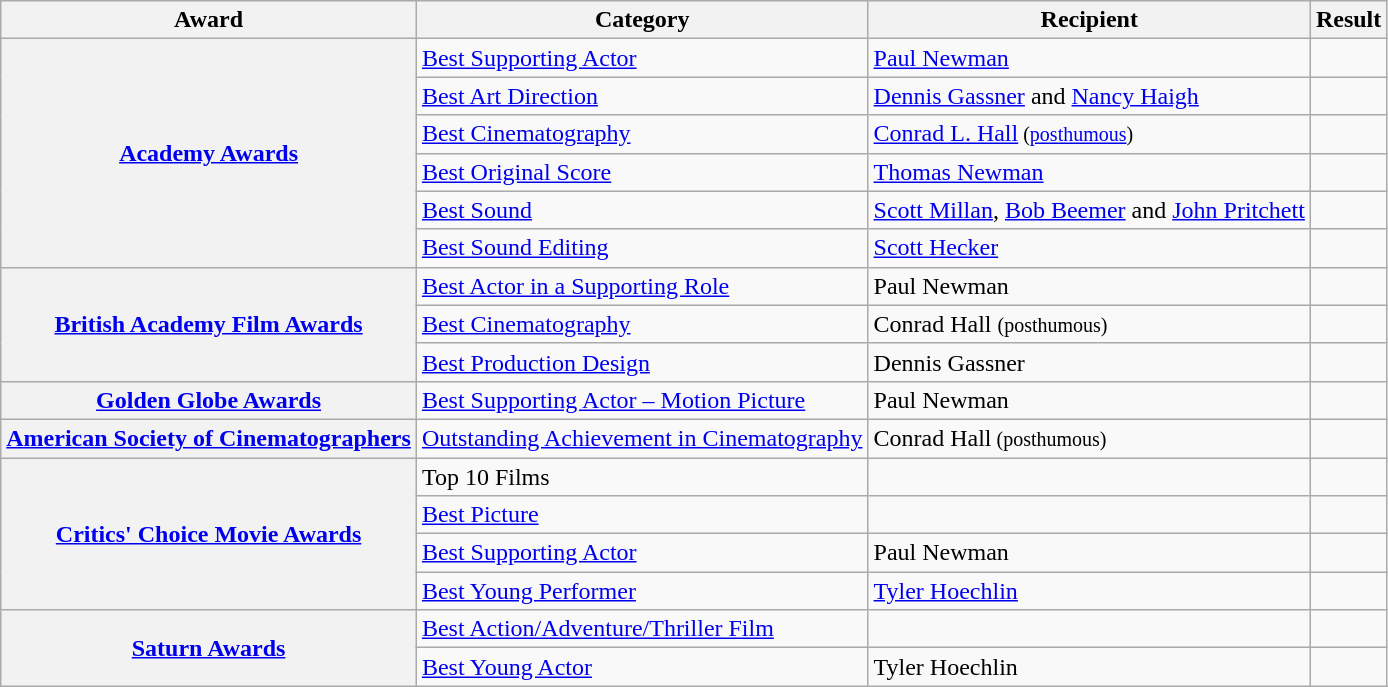<table class="wikitable plainrowheaders sortable">
<tr>
<th scope="col">Award</th>
<th scope="col">Category</th>
<th scope="col">Recipient</th>
<th scope="col">Result</th>
</tr>
<tr>
<th scope="row" rowspan="6"><a href='#'>Academy Awards</a></th>
<td><a href='#'>Best Supporting Actor</a></td>
<td><a href='#'>Paul Newman</a></td>
<td></td>
</tr>
<tr>
<td><a href='#'>Best Art Direction</a></td>
<td><a href='#'>Dennis Gassner</a> and <a href='#'>Nancy Haigh</a></td>
<td></td>
</tr>
<tr>
<td><a href='#'>Best Cinematography</a></td>
<td><a href='#'>Conrad L. Hall</a><small> (<a href='#'>posthumous</a>)</small></td>
<td></td>
</tr>
<tr>
<td><a href='#'>Best Original Score</a></td>
<td><a href='#'>Thomas Newman</a></td>
<td></td>
</tr>
<tr>
<td><a href='#'>Best Sound</a></td>
<td><a href='#'>Scott Millan</a>, <a href='#'>Bob Beemer</a> and <a href='#'>John Pritchett</a></td>
<td></td>
</tr>
<tr>
<td><a href='#'>Best Sound Editing</a></td>
<td><a href='#'>Scott Hecker</a></td>
<td></td>
</tr>
<tr>
<th scope="row" rowspan="3"><a href='#'>British Academy Film Awards</a></th>
<td><a href='#'>Best Actor in a Supporting Role</a></td>
<td>Paul Newman</td>
<td></td>
</tr>
<tr>
<td><a href='#'>Best Cinematography</a></td>
<td>Conrad Hall <small> (posthumous)</small></td>
<td></td>
</tr>
<tr>
<td><a href='#'>Best Production Design</a></td>
<td>Dennis Gassner</td>
<td></td>
</tr>
<tr>
<th scope="row"><a href='#'>Golden Globe Awards</a></th>
<td><a href='#'>Best Supporting Actor – Motion Picture</a></td>
<td>Paul Newman</td>
<td></td>
</tr>
<tr>
<th scope="row"><a href='#'>American Society of Cinematographers</a></th>
<td><a href='#'>Outstanding Achievement in Cinematography</a></td>
<td>Conrad Hall<small> (posthumous)</small></td>
<td></td>
</tr>
<tr>
<th scope="row" rowspan=4><a href='#'>Critics' Choice Movie Awards</a></th>
<td>Top 10 Films</td>
<td></td>
<td></td>
</tr>
<tr>
<td><a href='#'>Best Picture</a></td>
<td></td>
<td></td>
</tr>
<tr>
<td><a href='#'>Best Supporting Actor</a></td>
<td>Paul Newman</td>
<td></td>
</tr>
<tr>
<td><a href='#'>Best Young Performer</a></td>
<td><a href='#'>Tyler Hoechlin</a></td>
<td></td>
</tr>
<tr>
<th scope="row" rowspan=2><a href='#'>Saturn Awards</a></th>
<td><a href='#'>Best Action/Adventure/Thriller Film</a></td>
<td></td>
<td></td>
</tr>
<tr>
<td><a href='#'>Best Young Actor</a></td>
<td>Tyler Hoechlin</td>
<td></td>
</tr>
</table>
